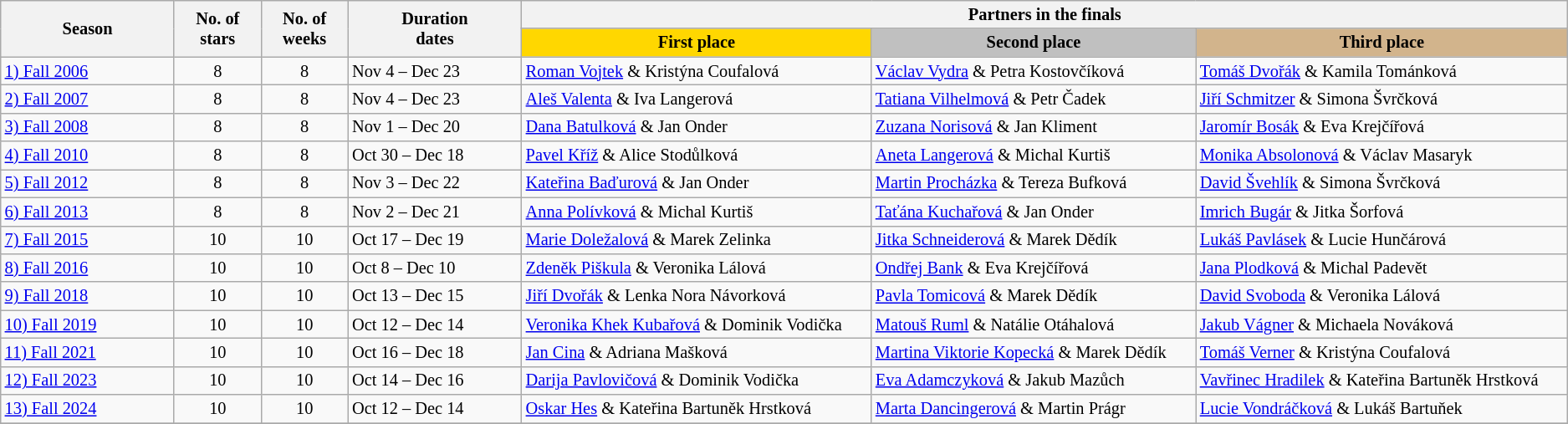<table class="wikitable" style="white-space:nowrap; font-size:85%;">
<tr>
<th style="width:10%;" rowspan="2">Season</th>
<th style="width:5%;" rowspan="2">No. of<br>stars</th>
<th style="width:5%;" rowspan="2">No. of<br>weeks</th>
<th style="width:10%;" rowspan="2">Duration <br>dates</th>
<th style="width:45%;" colspan="3">Partners in the finals</th>
</tr>
<tr>
<th style="width:15%; background:gold;">First place</th>
<th style="width:15%; background:silver;">Second place</th>
<th style="width:15%; background:tan;">Third place</th>
</tr>
<tr>
<td><a href='#'>1) Fall 2006</a></td>
<td style="text-align:center;">8</td>
<td style="text-align:center;">8</td>
<td>Nov 4 – Dec 23</td>
<td><a href='#'>Roman Vojtek</a> & Kristýna Coufalová</td>
<td><a href='#'>Václav Vydra</a> & Petra Kostovčíková</td>
<td><a href='#'>Tomáš Dvořák</a> & Kamila Tománková</td>
</tr>
<tr>
<td><a href='#'>2) Fall 2007</a></td>
<td style="text-align:center;">8</td>
<td style="text-align:center;">8</td>
<td>Nov 4 – Dec 23</td>
<td><a href='#'>Aleš Valenta</a> & Iva Langerová</td>
<td><a href='#'>Tatiana Vilhelmová</a> & Petr Čadek</td>
<td><a href='#'>Jiří Schmitzer</a> & Simona Švrčková</td>
</tr>
<tr>
<td><a href='#'>3) Fall 2008</a></td>
<td style="text-align:center;">8</td>
<td style="text-align:center;">8</td>
<td>Nov 1 – Dec 20</td>
<td><a href='#'>Dana Batulková</a> & Jan Onder</td>
<td><a href='#'>Zuzana Norisová</a> & Jan Kliment</td>
<td><a href='#'>Jaromír Bosák</a> & Eva Krejčířová</td>
</tr>
<tr>
<td><a href='#'>4) Fall 2010</a></td>
<td style="text-align:center;">8</td>
<td style="text-align:center;">8</td>
<td>Oct 30 – Dec 18</td>
<td><a href='#'>Pavel Kříž</a> & Alice Stodůlková</td>
<td><a href='#'>Aneta Langerová</a> & Michal Kurtiš</td>
<td><a href='#'>Monika Absolonová</a> & Václav Masaryk</td>
</tr>
<tr>
<td><a href='#'>5) Fall 2012</a></td>
<td style="text-align:center;">8</td>
<td style="text-align:center;">8</td>
<td>Nov 3 – Dec 22</td>
<td><a href='#'>Kateřina Baďurová</a> & Jan Onder</td>
<td><a href='#'>Martin Procházka</a> & Tereza Bufková</td>
<td><a href='#'>David Švehlík</a> & Simona Švrčková</td>
</tr>
<tr>
<td><a href='#'>6) Fall 2013</a></td>
<td style="text-align:center;">8</td>
<td style="text-align:center;">8</td>
<td>Nov 2 – Dec 21</td>
<td><a href='#'>Anna Polívková</a> & Michal Kurtiš</td>
<td><a href='#'>Taťána Kuchařová</a> & Jan Onder</td>
<td><a href='#'>Imrich Bugár</a> & Jitka Šorfová</td>
</tr>
<tr>
<td><a href='#'>7) Fall 2015</a></td>
<td style="text-align:center;">10</td>
<td style="text-align:center;">10</td>
<td>Oct 17 – Dec 19</td>
<td><a href='#'>Marie Doležalová</a> & Marek Zelinka</td>
<td><a href='#'>Jitka Schneiderová</a> & Marek Dědík</td>
<td><a href='#'>Lukáš Pavlásek</a> & Lucie Hunčárová</td>
</tr>
<tr>
<td><a href='#'>8) Fall 2016</a></td>
<td style="text-align:center;">10</td>
<td style="text-align:center;">10</td>
<td>Oct 8 – Dec 10</td>
<td><a href='#'>Zdeněk Piškula</a> & Veronika Lálová</td>
<td><a href='#'>Ondřej Bank</a> & Eva Krejčířová</td>
<td><a href='#'>Jana Plodková</a> & Michal Padevět</td>
</tr>
<tr>
<td><a href='#'>9) Fall 2018</a></td>
<td style="text-align:center;">10</td>
<td style="text-align:center;">10</td>
<td>Oct 13 – Dec 15</td>
<td><a href='#'>Jiří Dvořák</a> & Lenka Nora Návorková</td>
<td><a href='#'>Pavla Tomicová</a> & Marek Dědík</td>
<td><a href='#'>David Svoboda</a> & Veronika Lálová</td>
</tr>
<tr>
<td><a href='#'>10) Fall 2019</a></td>
<td style="text-align:center;">10</td>
<td style="text-align:center;">10</td>
<td>Oct 12 – Dec 14</td>
<td><a href='#'>Veronika Khek Kubařová</a> & Dominik Vodička</td>
<td><a href='#'>Matouš Ruml</a> & Natálie Otáhalová</td>
<td><a href='#'>Jakub Vágner</a> & Michaela Nováková</td>
</tr>
<tr>
<td><a href='#'>11) Fall 2021</a></td>
<td style="text-align:center;">10</td>
<td style="text-align:center;">10</td>
<td>Oct 16 – Dec 18</td>
<td><a href='#'>Jan Cina</a> & Adriana Mašková</td>
<td><a href='#'>Martina Viktorie Kopecká</a> & Marek Dědík</td>
<td><a href='#'>Tomáš Verner</a> & Kristýna Coufalová</td>
</tr>
<tr>
<td><a href='#'>12) Fall 2023</a></td>
<td style="text-align:center;">10</td>
<td style="text-align:center;">10</td>
<td>Oct 14 – Dec 16</td>
<td><a href='#'>Darija Pavlovičová</a> & Dominik Vodička</td>
<td><a href='#'>Eva Adamczyková</a> & Jakub Mazůch</td>
<td><a href='#'>Vavřinec Hradilek</a> & Kateřina Bartuněk Hrstková</td>
</tr>
<tr>
<td><a href='#'>13) Fall 2024</a></td>
<td style="text-align:center;">10</td>
<td style="text-align:center;">10</td>
<td>Oct 12 – Dec 14</td>
<td><a href='#'>Oskar Hes</a> & Kateřina Bartuněk Hrstková</td>
<td><a href='#'>Marta Dancingerová</a> & Martin Prágr</td>
<td><a href='#'>Lucie Vondráčková</a> & Lukáš Bartuňek</td>
</tr>
<tr>
</tr>
</table>
